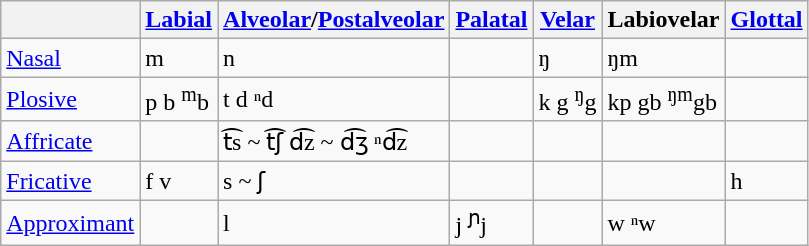<table class="wikitable">
<tr>
<th></th>
<th><a href='#'>Labial</a></th>
<th><a href='#'>Alveolar</a>/<a href='#'>Postalveolar</a></th>
<th><a href='#'>Palatal</a></th>
<th><a href='#'>Velar</a></th>
<th>Labiovelar</th>
<th><a href='#'>Glottal</a></th>
</tr>
<tr>
<td><a href='#'>Nasal</a></td>
<td>m</td>
<td>n</td>
<td></td>
<td>ŋ</td>
<td>ŋm</td>
<td></td>
</tr>
<tr>
<td><a href='#'>Plosive</a></td>
<td>p b <sup>m</sup>b</td>
<td>t d ⁿd</td>
<td></td>
<td>k g <sup>ŋ</sup>g</td>
<td>kp gb <sup>ŋm</sup>gb</td>
<td></td>
</tr>
<tr>
<td><a href='#'>Affricate</a></td>
<td></td>
<td>t͡s ~ t͡ʃ  d͡z ~ d͡ʒ  ⁿd͡z</td>
<td></td>
<td></td>
<td></td>
<td></td>
</tr>
<tr>
<td><a href='#'>Fricative</a></td>
<td>f v</td>
<td>s ~ ʃ</td>
<td></td>
<td></td>
<td></td>
<td>h</td>
</tr>
<tr>
<td><a href='#'>Approximant</a></td>
<td></td>
<td>l</td>
<td>j <sup>ɲ</sup>j</td>
<td></td>
<td>w ⁿw</td>
<td></td>
</tr>
</table>
